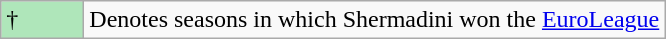<table class="wikitable">
<tr>
<td style="background:#AFE6BA; width:3em;">†</td>
<td>Denotes seasons in which Shermadini won the <a href='#'>EuroLeague</a></td>
</tr>
</table>
